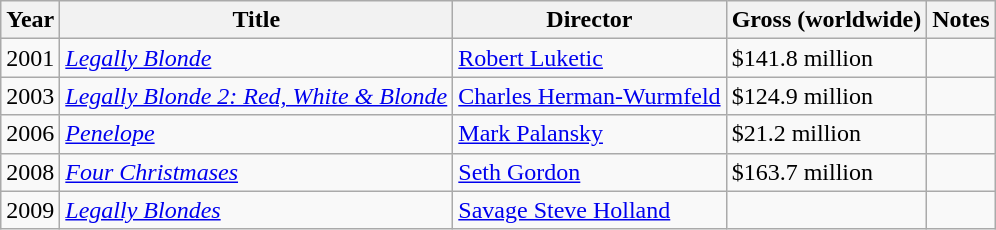<table class="wikitable sortable">
<tr>
<th>Year</th>
<th>Title</th>
<th>Director</th>
<th>Gross (worldwide)</th>
<th class="unsortable">Notes</th>
</tr>
<tr>
<td>2001</td>
<td><em><a href='#'>Legally Blonde</a></em></td>
<td><a href='#'>Robert Luketic</a></td>
<td>$141.8 million</td>
<td></td>
</tr>
<tr>
<td>2003</td>
<td><em><a href='#'>Legally Blonde 2: Red, White & Blonde</a></em></td>
<td><a href='#'>Charles Herman-Wurmfeld</a></td>
<td>$124.9 million</td>
<td></td>
</tr>
<tr>
<td>2006</td>
<td><em><a href='#'>Penelope</a></em></td>
<td><a href='#'>Mark Palansky</a></td>
<td>$21.2 million</td>
<td></td>
</tr>
<tr>
<td>2008</td>
<td><em><a href='#'>Four Christmases</a></em></td>
<td><a href='#'>Seth Gordon</a></td>
<td>$163.7 million</td>
<td></td>
</tr>
<tr>
<td>2009</td>
<td><em><a href='#'>Legally Blondes</a></em></td>
<td><a href='#'>Savage Steve Holland</a></td>
<td></td>
<td></td>
</tr>
</table>
